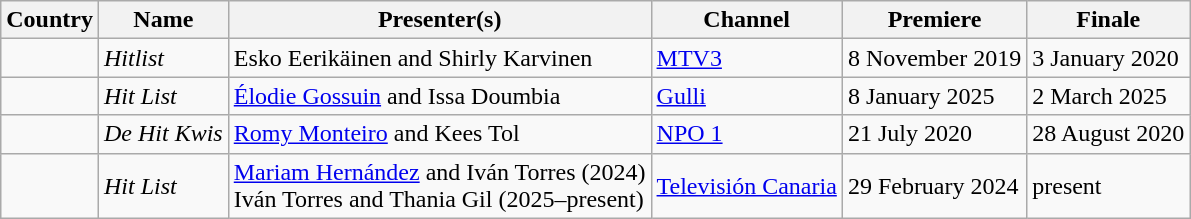<table class="wikitable">
<tr>
<th>Country</th>
<th>Name</th>
<th>Presenter(s)</th>
<th>Channel</th>
<th>Premiere</th>
<th>Finale</th>
</tr>
<tr>
<td></td>
<td><em>Hitlist</em></td>
<td>Esko Eerikäinen and Shirly Karvinen</td>
<td><a href='#'>MTV3</a></td>
<td>8 November 2019</td>
<td>3 January 2020</td>
</tr>
<tr>
<td></td>
<td><em>Hit List</em></td>
<td><a href='#'>Élodie Gossuin</a> and Issa Doumbia</td>
<td><a href='#'>Gulli</a></td>
<td>8 January 2025</td>
<td>2 March 2025</td>
</tr>
<tr>
<td></td>
<td><em>De Hit Kwis</em></td>
<td><a href='#'>Romy Monteiro</a> and Kees Tol</td>
<td><a href='#'>NPO 1</a></td>
<td>21 July 2020</td>
<td>28 August 2020</td>
</tr>
<tr>
<td></td>
<td><em>Hit List</em></td>
<td><a href='#'>Mariam Hernández</a> and Iván Torres (2024)<br> Iván Torres and Thania Gil (2025–present)</td>
<td><a href='#'>Televisión Canaria</a></td>
<td>29 February 2024</td>
<td>present</td>
</tr>
</table>
